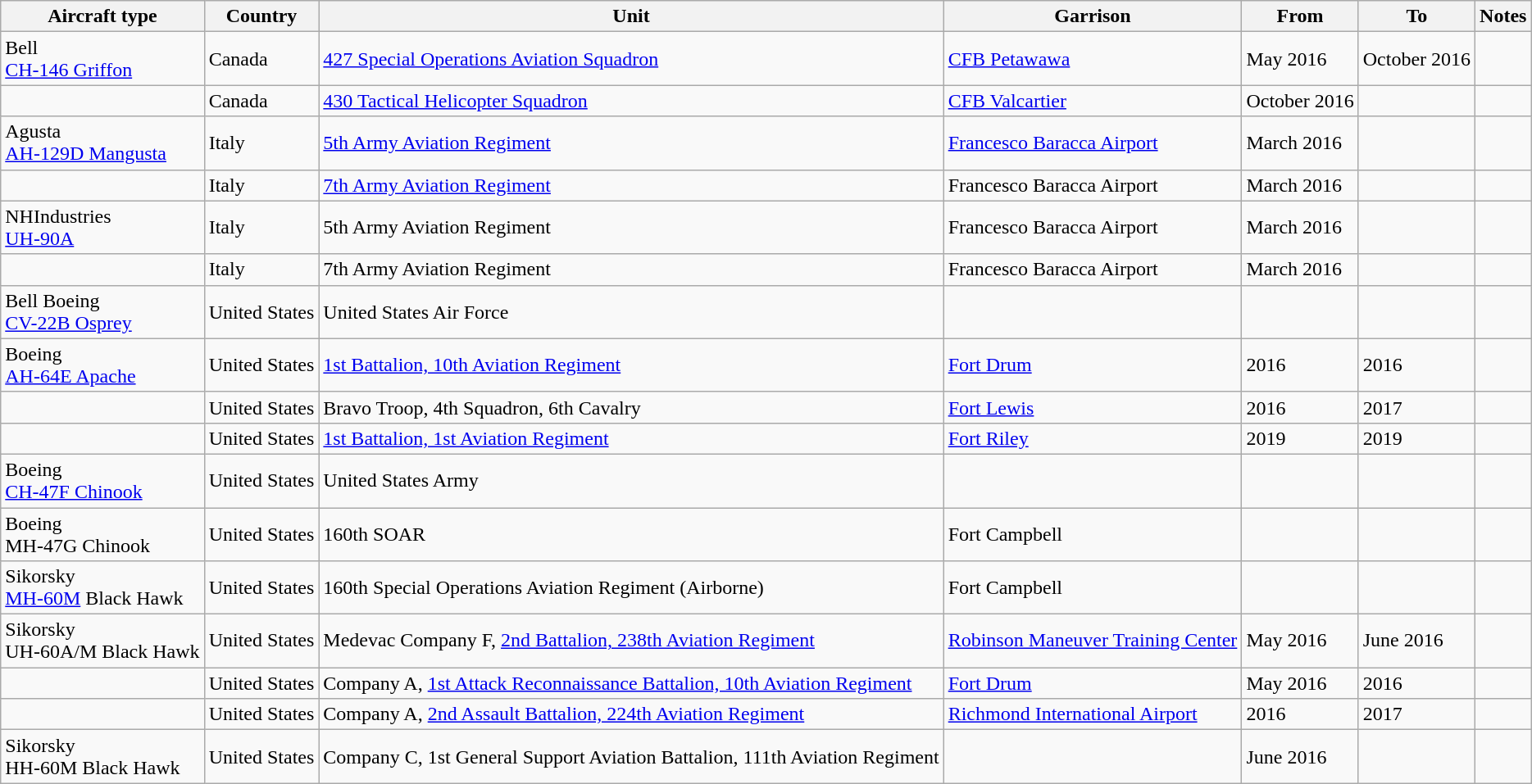<table class="wikitable">
<tr>
<th>Aircraft type</th>
<th>Country</th>
<th>Unit</th>
<th>Garrison</th>
<th>From</th>
<th>To</th>
<th>Notes</th>
</tr>
<tr>
<td>Bell<br><a href='#'>CH-146 Griffon</a></td>
<td>Canada</td>
<td><a href='#'>427 Special Operations Aviation Squadron</a></td>
<td><a href='#'>CFB Petawawa</a></td>
<td>May 2016</td>
<td>October 2016</td>
<td></td>
</tr>
<tr>
<td></td>
<td>Canada</td>
<td><a href='#'>430 Tactical Helicopter Squadron</a></td>
<td><a href='#'>CFB Valcartier</a></td>
<td>October 2016</td>
<td></td>
<td></td>
</tr>
<tr>
<td>Agusta<br><a href='#'>AH-129D Mangusta</a></td>
<td>Italy</td>
<td><a href='#'>5th Army Aviation Regiment</a></td>
<td><a href='#'>Francesco Baracca Airport</a></td>
<td>March 2016</td>
<td></td>
<td></td>
</tr>
<tr>
<td></td>
<td>Italy</td>
<td><a href='#'>7th Army Aviation Regiment</a></td>
<td>Francesco Baracca Airport</td>
<td>March 2016</td>
<td></td>
<td></td>
</tr>
<tr>
<td>NHIndustries<br><a href='#'>UH-90A</a></td>
<td>Italy</td>
<td>5th Army Aviation Regiment</td>
<td>Francesco Baracca Airport</td>
<td>March 2016</td>
<td></td>
<td></td>
</tr>
<tr>
<td></td>
<td>Italy</td>
<td>7th Army Aviation Regiment</td>
<td>Francesco Baracca Airport</td>
<td>March 2016</td>
<td></td>
<td></td>
</tr>
<tr>
<td>Bell Boeing<br><a href='#'>CV-22B Osprey</a></td>
<td>United States</td>
<td>United States Air Force</td>
<td></td>
<td></td>
<td></td>
<td></td>
</tr>
<tr>
<td>Boeing<br><a href='#'>AH-64E Apache</a></td>
<td>United States</td>
<td><a href='#'>1st Battalion, 10th Aviation Regiment</a></td>
<td><a href='#'>Fort Drum</a></td>
<td>2016</td>
<td>2016</td>
<td></td>
</tr>
<tr>
<td></td>
<td>United States</td>
<td>Bravo Troop, 4th Squadron, 6th Cavalry</td>
<td><a href='#'>Fort Lewis</a></td>
<td>2016</td>
<td>2017</td>
<td></td>
</tr>
<tr>
<td></td>
<td>United States</td>
<td><a href='#'>1st Battalion, 1st Aviation Regiment</a></td>
<td><a href='#'>Fort Riley</a></td>
<td>2019</td>
<td>2019</td>
<td></td>
</tr>
<tr>
<td>Boeing<br><a href='#'>CH-47F Chinook</a></td>
<td>United States</td>
<td>United States Army</td>
<td></td>
<td></td>
<td></td>
<td></td>
</tr>
<tr>
<td>Boeing<br>MH-47G Chinook</td>
<td>United States</td>
<td>160th SOAR</td>
<td>Fort Campbell</td>
<td></td>
<td></td>
<td></td>
</tr>
<tr>
<td>Sikorsky<br><a href='#'>MH-60M</a> Black Hawk</td>
<td>United States</td>
<td>160th Special Operations Aviation Regiment (Airborne)</td>
<td>Fort Campbell</td>
<td></td>
<td></td>
<td></td>
</tr>
<tr>
<td>Sikorsky<br>UH-60A/M Black Hawk</td>
<td>United States</td>
<td>Medevac Company F, <a href='#'>2nd Battalion, 238th Aviation Regiment</a></td>
<td><a href='#'>Robinson Maneuver Training Center</a></td>
<td>May 2016</td>
<td>June 2016</td>
<td></td>
</tr>
<tr>
<td></td>
<td>United States</td>
<td>Company A, <a href='#'>1st Attack Reconnaissance Battalion, 10th Aviation Regiment</a></td>
<td><a href='#'>Fort Drum</a></td>
<td>May 2016</td>
<td>2016</td>
<td></td>
</tr>
<tr>
<td></td>
<td>United States</td>
<td>Company A, <a href='#'>2nd Assault Battalion, 224th Aviation Regiment</a></td>
<td><a href='#'>Richmond International Airport</a></td>
<td>2016</td>
<td>2017</td>
<td></td>
</tr>
<tr>
<td>Sikorsky<br>HH-60M Black Hawk</td>
<td>United States</td>
<td>Company C, 1st General Support Aviation Battalion, 111th Aviation Regiment</td>
<td></td>
<td>June 2016</td>
<td></td>
<td></td>
</tr>
</table>
